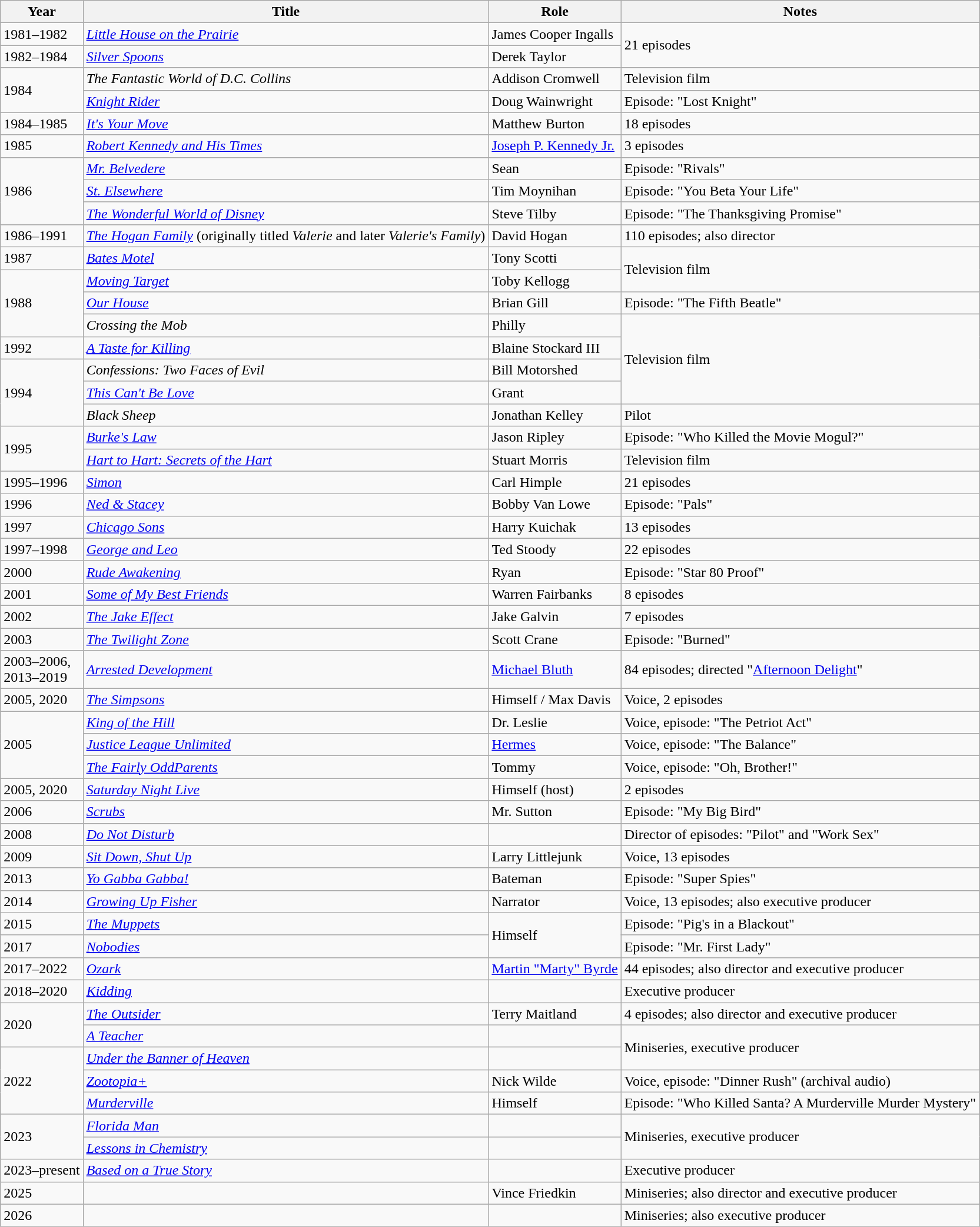<table class="wikitable">
<tr>
<th>Year</th>
<th>Title</th>
<th>Role</th>
<th class="unsortable">Notes</th>
</tr>
<tr>
<td>1981–1982</td>
<td><em><a href='#'>Little House on the Prairie</a></em></td>
<td>James Cooper Ingalls</td>
<td rowspan=2>21 episodes</td>
</tr>
<tr>
<td>1982–1984</td>
<td><em><a href='#'>Silver Spoons</a></em></td>
<td>Derek Taylor</td>
</tr>
<tr>
<td rowspan=2>1984</td>
<td><em>The Fantastic World of D.C. Collins</em></td>
<td>Addison Cromwell</td>
<td>Television film</td>
</tr>
<tr>
<td><em><a href='#'>Knight Rider</a></em></td>
<td>Doug Wainwright</td>
<td>Episode: "Lost Knight"</td>
</tr>
<tr>
<td>1984–1985</td>
<td><em><a href='#'>It's Your Move</a></em></td>
<td>Matthew Burton</td>
<td>18 episodes</td>
</tr>
<tr>
<td>1985</td>
<td><em><a href='#'>Robert Kennedy and His Times</a></em></td>
<td><a href='#'>Joseph P. Kennedy Jr.</a></td>
<td>3 episodes</td>
</tr>
<tr>
<td rowspan=3>1986</td>
<td><em><a href='#'>Mr. Belvedere</a></em></td>
<td>Sean</td>
<td>Episode: "Rivals"</td>
</tr>
<tr>
<td><em><a href='#'>St. Elsewhere</a></em></td>
<td>Tim Moynihan</td>
<td>Episode: "You Beta Your Life"</td>
</tr>
<tr>
<td><em><a href='#'>The Wonderful World of Disney</a></em></td>
<td>Steve Tilby</td>
<td>Episode: "The Thanksgiving Promise"</td>
</tr>
<tr>
<td>1986–1991</td>
<td><em><a href='#'>The Hogan Family</a></em> (originally titled <em>Valerie</em> and later <em>Valerie's Family</em>)</td>
<td>David Hogan</td>
<td>110 episodes; also director</td>
</tr>
<tr>
<td>1987</td>
<td><em><a href='#'>Bates Motel</a></em></td>
<td>Tony Scotti</td>
<td rowspan=2>Television film</td>
</tr>
<tr>
<td rowspan=3>1988</td>
<td><em><a href='#'>Moving Target</a></em></td>
<td>Toby Kellogg</td>
</tr>
<tr>
<td><em><a href='#'>Our House</a></em></td>
<td>Brian Gill</td>
<td>Episode: "The Fifth Beatle"</td>
</tr>
<tr>
<td><em>Crossing the Mob</em></td>
<td>Philly</td>
<td rowspan=4>Television film</td>
</tr>
<tr>
<td>1992</td>
<td><em><a href='#'>A Taste for Killing</a></em></td>
<td>Blaine Stockard III</td>
</tr>
<tr>
<td rowspan=3>1994</td>
<td><em>Confessions: Two Faces of Evil</em></td>
<td>Bill Motorshed</td>
</tr>
<tr>
<td><em><a href='#'>This Can't Be Love</a></em></td>
<td>Grant</td>
</tr>
<tr>
<td><em>Black Sheep</em></td>
<td>Jonathan Kelley</td>
<td>Pilot</td>
</tr>
<tr>
<td rowspan=2>1995</td>
<td><em><a href='#'>Burke's Law</a></em></td>
<td>Jason Ripley</td>
<td>Episode: "Who Killed the Movie Mogul?"</td>
</tr>
<tr>
<td><em><a href='#'>Hart to Hart: Secrets of the Hart</a></em></td>
<td>Stuart Morris</td>
<td>Television film</td>
</tr>
<tr>
<td>1995–1996</td>
<td><em><a href='#'>Simon</a></em></td>
<td>Carl Himple</td>
<td>21 episodes</td>
</tr>
<tr>
<td>1996</td>
<td><em><a href='#'>Ned & Stacey</a></em></td>
<td>Bobby Van Lowe</td>
<td>Episode: "Pals"</td>
</tr>
<tr>
<td>1997</td>
<td><em><a href='#'>Chicago Sons</a></em></td>
<td>Harry Kuichak</td>
<td>13 episodes</td>
</tr>
<tr>
<td>1997–1998</td>
<td><em><a href='#'>George and Leo</a></em></td>
<td>Ted Stoody</td>
<td>22 episodes</td>
</tr>
<tr>
<td>2000</td>
<td><em><a href='#'>Rude Awakening</a></em></td>
<td>Ryan</td>
<td>Episode: "Star 80 Proof"</td>
</tr>
<tr>
<td>2001</td>
<td><em><a href='#'>Some of My Best Friends</a></em></td>
<td>Warren Fairbanks</td>
<td>8 episodes</td>
</tr>
<tr>
<td>2002</td>
<td><em><a href='#'>The Jake Effect</a></em></td>
<td>Jake Galvin</td>
<td>7 episodes</td>
</tr>
<tr>
<td>2003</td>
<td><em><a href='#'>The Twilight Zone</a></em></td>
<td>Scott Crane</td>
<td>Episode: "Burned"</td>
</tr>
<tr>
<td>2003–2006,<br>2013–2019</td>
<td><em><a href='#'>Arrested Development</a></em></td>
<td><a href='#'>Michael Bluth</a></td>
<td>84 episodes; directed "<a href='#'>Afternoon Delight</a>"</td>
</tr>
<tr>
<td>2005, 2020</td>
<td><em><a href='#'>The Simpsons</a></em></td>
<td>Himself / Max Davis</td>
<td>Voice, 2 episodes</td>
</tr>
<tr>
<td rowspan=3>2005</td>
<td><em><a href='#'>King of the Hill</a></em></td>
<td>Dr. Leslie</td>
<td>Voice, episode: "The Petriot Act"</td>
</tr>
<tr>
<td><em><a href='#'>Justice League Unlimited</a></em></td>
<td><a href='#'>Hermes</a></td>
<td>Voice, episode: "The Balance"</td>
</tr>
<tr>
<td><em><a href='#'>The Fairly OddParents</a></em></td>
<td>Tommy</td>
<td>Voice, episode: "Oh, Brother!"</td>
</tr>
<tr>
<td>2005, 2020</td>
<td><em><a href='#'>Saturday Night Live</a></em></td>
<td>Himself (host)</td>
<td>2 episodes</td>
</tr>
<tr>
<td>2006</td>
<td><em><a href='#'>Scrubs</a></em></td>
<td>Mr. Sutton</td>
<td>Episode: "My Big Bird"</td>
</tr>
<tr>
<td>2008</td>
<td><em><a href='#'>Do Not Disturb</a></em></td>
<td></td>
<td>Director of episodes: "Pilot" and "Work Sex"</td>
</tr>
<tr>
<td>2009</td>
<td><em><a href='#'>Sit Down, Shut Up</a></em></td>
<td>Larry Littlejunk</td>
<td>Voice, 13 episodes</td>
</tr>
<tr>
<td>2013</td>
<td><em><a href='#'>Yo Gabba Gabba!</a></em></td>
<td>Bateman</td>
<td>Episode: "Super Spies"</td>
</tr>
<tr>
<td>2014</td>
<td><em><a href='#'>Growing Up Fisher</a></em></td>
<td>Narrator</td>
<td>Voice, 13 episodes; also executive producer</td>
</tr>
<tr>
<td>2015</td>
<td><em><a href='#'>The Muppets</a></em></td>
<td rowspan=2>Himself</td>
<td>Episode: "Pig's in a Blackout"</td>
</tr>
<tr>
<td>2017</td>
<td><em><a href='#'>Nobodies</a></em></td>
<td>Episode: "Mr. First Lady"</td>
</tr>
<tr>
<td>2017–2022</td>
<td><em><a href='#'>Ozark</a></em></td>
<td><a href='#'>Martin "Marty" Byrde</a></td>
<td>44 episodes; also director and executive producer</td>
</tr>
<tr>
<td>2018–2020</td>
<td><em><a href='#'>Kidding</a></em></td>
<td></td>
<td>Executive producer</td>
</tr>
<tr>
<td rowspan=2>2020</td>
<td><em><a href='#'>The Outsider</a></em></td>
<td>Terry Maitland</td>
<td>4 episodes; also director and executive producer</td>
</tr>
<tr>
<td><em><a href='#'>A Teacher</a></em></td>
<td></td>
<td rowspan=2>Miniseries, executive producer</td>
</tr>
<tr>
<td rowspan="3">2022</td>
<td><em><a href='#'>Under the Banner of Heaven</a></em></td>
<td></td>
</tr>
<tr>
<td><em><a href='#'>Zootopia+</a></em></td>
<td>Nick Wilde</td>
<td>Voice, episode: "Dinner Rush" (archival audio)</td>
</tr>
<tr>
<td><em><a href='#'>Murderville</a></em></td>
<td>Himself</td>
<td>Episode: "Who Killed Santa? A Murderville Murder Mystery"</td>
</tr>
<tr>
<td rowspan=2>2023</td>
<td><em><a href='#'>Florida Man</a></em></td>
<td></td>
<td rowspan=2>Miniseries, executive producer</td>
</tr>
<tr>
<td><em><a href='#'>Lessons in Chemistry</a></em></td>
<td></td>
</tr>
<tr>
<td>2023–present</td>
<td><em><a href='#'>Based on a True Story</a></em></td>
<td></td>
<td>Executive producer</td>
</tr>
<tr>
<td>2025</td>
<td></td>
<td>Vince Friedkin</td>
<td>Miniseries; also director and executive producer</td>
</tr>
<tr>
<td>2026</td>
<td></td>
<td></td>
<td>Miniseries; also executive producer</td>
</tr>
</table>
